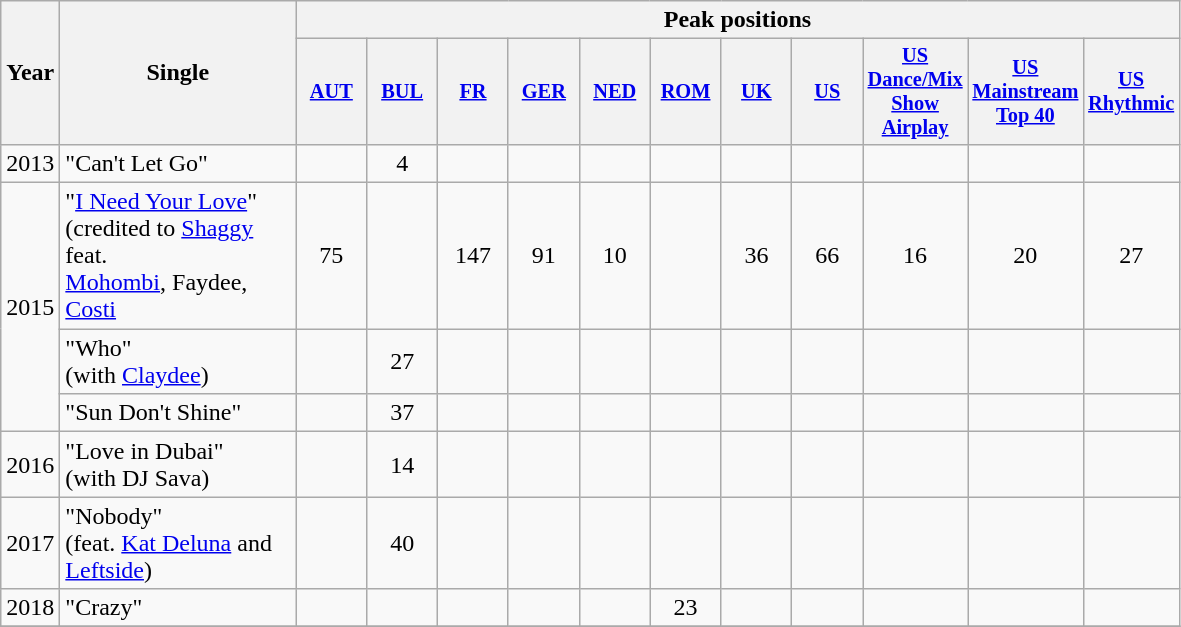<table class="wikitable">
<tr>
<th align="center" rowspan="2" width="10">Year</th>
<th align="center" rowspan="2" width="150">Single</th>
<th align="center" colspan="11" width="20">Peak positions</th>
</tr>
<tr>
<th scope="col" style="width:3em;font-size:85%;"><a href='#'>AUT</a><br></th>
<th scope="col" style="width:3em;font-size:85%;"><a href='#'>BUL</a><br></th>
<th scope="col" style="width:3em;font-size:85%;"><a href='#'>FR</a><br></th>
<th scope="col" style="width:3em;font-size:85%;"><a href='#'>GER</a><br></th>
<th scope="col" style="width:3em;font-size:85%;"><a href='#'>NED</a><br></th>
<th scope="col" style="width:3em;font-size:85%;"><a href='#'>ROM</a><br></th>
<th scope="col" style="width:3em;font-size:85%;"><a href='#'>UK</a><br></th>
<th scope="col" style="width:3em;font-size:85%;"><a href='#'>US</a><br></th>
<th scope="col" style="width:3em;font-size:85%;"><a href='#'>US <br>Dance/Mix <br>Show Airplay</a></th>
<th scope="col" style="width:3em;font-size:85%;"><a href='#'>US <br>Mainstream<br>Top 40</a></th>
<th scope="col" style="width:3em;font-size:85%;"><a href='#'>US<br>Rhythmic</a></th>
</tr>
<tr>
<td style="text-align:center;" rowspan=1>2013</td>
<td>"Can't Let Go"</td>
<td style="text-align:center;"></td>
<td style="text-align:center;">4</td>
<td style="text-align:center;"></td>
<td style="text-align:center;"></td>
<td style="text-align:center;"></td>
<td style="text-align:center;"></td>
<td style="text-align:center;"></td>
<td style="text-align:center;"></td>
<td style="text-align:center;"></td>
<td style="text-align:center;"></td>
<td style="text-align:center;"></td>
</tr>
<tr>
<td rowspan="3" style="text-align:center;">2015</td>
<td>"<a href='#'>I Need Your Love</a>" <br>(credited to <a href='#'>Shaggy</a> feat. <br><a href='#'>Mohombi</a>, Faydee, <a href='#'>Costi</a></td>
<td style="text-align:center;">75</td>
<td style="text-align:center;"></td>
<td style="text-align:center;">147</td>
<td style="text-align:center;">91</td>
<td style="text-align:center;">10</td>
<td style="text-align:center;"></td>
<td style="text-align:center;">36</td>
<td style="text-align:center;">66<br></td>
<td style="text-align:center;">16<br></td>
<td style="text-align:center;">20<br></td>
<td style="text-align:center;">27<br></td>
</tr>
<tr>
<td>"Who" <br>(with <a href='#'>Claydee</a>)</td>
<td style="text-align:center;"></td>
<td style="text-align:center;">27</td>
<td style="text-align:center;"></td>
<td style="text-align:center;"></td>
<td style="text-align:center;"></td>
<td style="text-align:center;"></td>
<td style="text-align:center;"></td>
<td style="text-align:center;"></td>
<td style="text-align:center;"></td>
<td style="text-align:center;"></td>
<td style="text-align:center;"></td>
</tr>
<tr>
<td>"Sun Don't Shine"</td>
<td style="text-align:center;"></td>
<td style="text-align:center;">37</td>
<td style="text-align:center;"></td>
<td style="text-align:center;"></td>
<td style="text-align:center;"></td>
<td style="text-align:center;"></td>
<td style="text-align:center;"></td>
<td style="text-align:center;"></td>
<td style="text-align:center;"></td>
<td style="text-align:center;"></td>
<td style="text-align:center;"></td>
</tr>
<tr>
<td>2016</td>
<td>"Love in Dubai"<br>(with DJ Sava)</td>
<td style="text-align:center;"></td>
<td style="text-align:center;">14</td>
<td style="text-align:center;"></td>
<td style="text-align:center;"></td>
<td style="text-align:center;"></td>
<td style="text-align:center;"></td>
<td style="text-align:center;"></td>
<td style="text-align:center;"></td>
<td style="text-align:center;"></td>
<td style="text-align:center;"></td>
<td style="text-align:center;"></td>
</tr>
<tr>
<td style="text-align:center;" rowspan=1>2017</td>
<td>"Nobody"<br>(feat. <a href='#'>Kat Deluna</a> and <a href='#'>Leftside</a>)</td>
<td style="text-align:center;"></td>
<td style="text-align:center;">40</td>
<td style="text-align:center;"></td>
<td style="text-align:center;"></td>
<td style="text-align:center;"></td>
<td style="text-align:center;"></td>
<td style="text-align:center;"></td>
<td style="text-align:center;"></td>
<td style="text-align:center;"></td>
<td style="text-align:center;"></td>
<td style="text-align:center;"></td>
</tr>
<tr>
<td style="text-align:center;" rowspan=1>2018</td>
<td>"Crazy"</td>
<td style="text-align:center;"></td>
<td style="text-align:center;"></td>
<td style="text-align:center;"></td>
<td style="text-align:center;"></td>
<td style="text-align:center;"></td>
<td style="text-align:center;">23<br></td>
<td style="text-align:center;"></td>
<td style="text-align:center;"></td>
<td style="text-align:center;"></td>
<td style="text-align:center;"></td>
<td style="text-align:center;"></td>
</tr>
<tr>
</tr>
</table>
